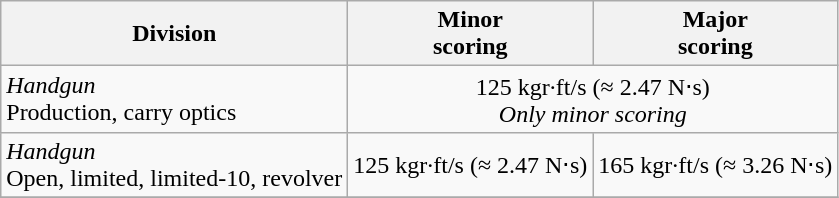<table class="sortable wikitable">
<tr>
<th>Division</th>
<th>Minor <br>scoring</th>
<th>Major <br>scoring</th>
</tr>
<tr>
<td><em>Handgun</em> <br>Production, carry optics</td>
<td colspan="2" style="text-align: center;">125 kgr·ft/s (≈ 2.47 N⋅s) <br><em>Only minor scoring</em></td>
</tr>
<tr>
<td><em>Handgun</em> <br>Open, limited, limited-10, revolver</td>
<td>125 kgr·ft/s (≈ 2.47 N⋅s)</td>
<td>165 kgr·ft/s (≈ 3.26 N⋅s)</td>
</tr>
<tr>
</tr>
</table>
